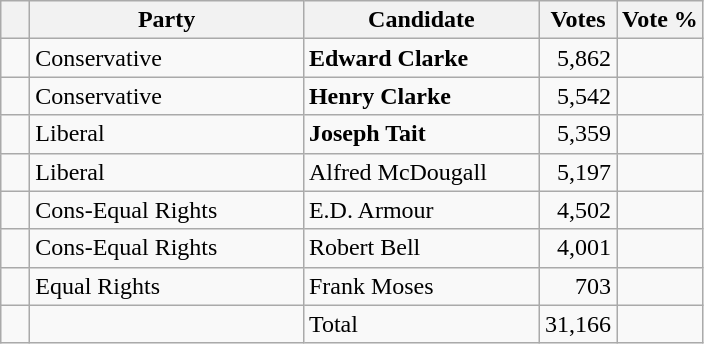<table class="wikitable">
<tr>
<th></th>
<th scope="col" width="175">Party</th>
<th scope="col" width="150">Candidate</th>
<th>Votes</th>
<th>Vote %</th>
</tr>
<tr>
<td>   </td>
<td>Conservative</td>
<td><strong>Edward Clarke</strong></td>
<td align=right>5,862</td>
<td align=right></td>
</tr>
<tr>
<td>   </td>
<td>Conservative</td>
<td><strong>Henry Clarke</strong></td>
<td align=right>5,542</td>
<td align=right></td>
</tr>
<tr>
<td>   </td>
<td>Liberal</td>
<td><strong>Joseph Tait</strong></td>
<td align=right>5,359</td>
<td align=right></td>
</tr>
<tr>
<td>   </td>
<td>Liberal</td>
<td>Alfred McDougall</td>
<td align=right>5,197</td>
<td align=right></td>
</tr>
<tr>
<td>   </td>
<td>Cons-Equal Rights</td>
<td>E.D. Armour</td>
<td align=right>4,502</td>
<td align=right></td>
</tr>
<tr>
<td>   </td>
<td>Cons-Equal Rights</td>
<td>Robert Bell</td>
<td align=right>4,001</td>
<td align=right></td>
</tr>
<tr>
<td>   </td>
<td>Equal Rights</td>
<td>Frank Moses</td>
<td align=right>703</td>
<td align=right></td>
</tr>
<tr>
<td></td>
<td></td>
<td>Total</td>
<td align=right>31,166</td>
<td></td>
</tr>
</table>
